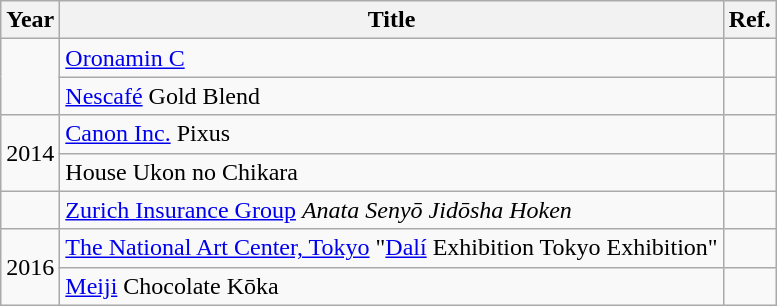<table class="wikitable">
<tr>
<th>Year</th>
<th>Title</th>
<th>Ref.</th>
</tr>
<tr>
<td rowspan="2"></td>
<td><a href='#'>Oronamin C</a></td>
<td></td>
</tr>
<tr>
<td><a href='#'>Nescafé</a> Gold Blend</td>
<td></td>
</tr>
<tr>
<td rowspan="2">2014</td>
<td><a href='#'>Canon Inc.</a> Pixus</td>
<td></td>
</tr>
<tr>
<td>House Ukon no Chikara</td>
<td></td>
</tr>
<tr>
<td></td>
<td><a href='#'>Zurich Insurance Group</a> <em>Anata Senyō Jidōsha Hoken</em></td>
<td></td>
</tr>
<tr>
<td rowspan="2">2016</td>
<td><a href='#'>The National Art Center, Tokyo</a> "<a href='#'>Dalí</a> Exhibition Tokyo Exhibition"</td>
<td></td>
</tr>
<tr>
<td><a href='#'>Meiji</a> Chocolate Kōka</td>
<td></td>
</tr>
</table>
